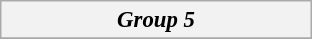<table class="wikitable collapsible collapsed" style="font-size:95%;">
<tr>
<th colspan="1" width="200"><em>Group 5</em></th>
</tr>
<tr>
</tr>
</table>
